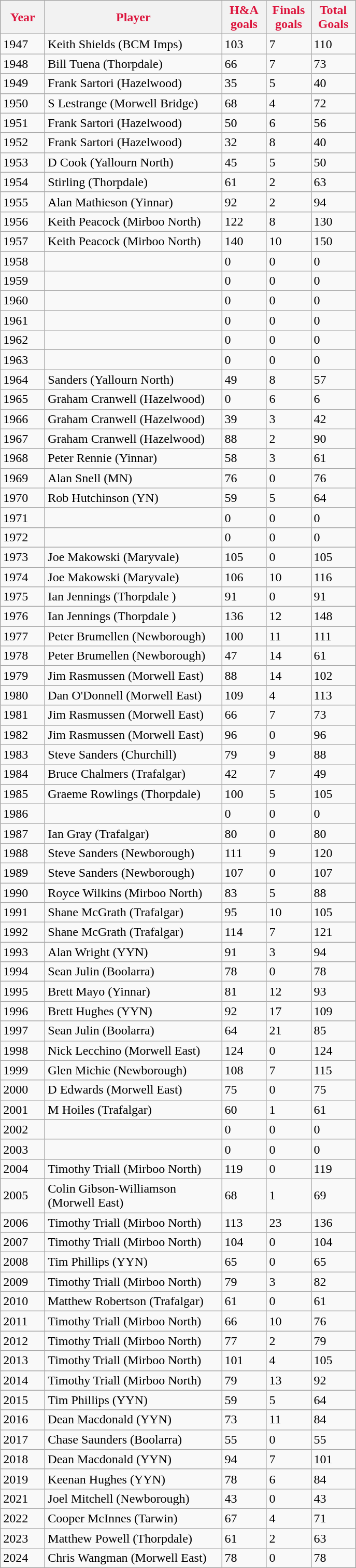<table class="wikitable">
<tr>
<th style="color:crimson" width="50">Year</th>
<th style="color:crimson" width="220">Player</th>
<th style="color:crimson" width="50">H&A goals</th>
<th style="color:crimson" width="50">Finals goals</th>
<th style="color:crimson" width="50">Total Goals</th>
</tr>
<tr>
<td>1947</td>
<td>Keith Shields (BCM Imps)</td>
<td>103</td>
<td>7</td>
<td>110</td>
</tr>
<tr>
<td>1948</td>
<td>Bill Tuena (Thorpdale)</td>
<td>66</td>
<td>7</td>
<td>73</td>
</tr>
<tr>
<td>1949</td>
<td>Frank Sartori (Hazelwood)</td>
<td>35</td>
<td>5</td>
<td>40</td>
</tr>
<tr>
<td>1950</td>
<td>S Lestrange (Morwell Bridge)</td>
<td>68</td>
<td>4</td>
<td>72</td>
</tr>
<tr>
<td>1951</td>
<td>Frank Sartori (Hazelwood)</td>
<td>50</td>
<td>6</td>
<td>56</td>
</tr>
<tr>
<td>1952</td>
<td>Frank Sartori (Hazelwood)</td>
<td>32</td>
<td>8</td>
<td>40</td>
</tr>
<tr>
<td>1953</td>
<td>D Cook (Yallourn North)</td>
<td>45</td>
<td>5</td>
<td>50</td>
</tr>
<tr>
<td>1954</td>
<td>Stirling (Thorpdale)</td>
<td>61</td>
<td>2</td>
<td>63</td>
</tr>
<tr>
<td>1955</td>
<td>Alan Mathieson (Yinnar)</td>
<td>92</td>
<td>2</td>
<td>94</td>
</tr>
<tr>
<td>1956</td>
<td>Keith Peacock (Mirboo North)</td>
<td>122</td>
<td>8</td>
<td>130</td>
</tr>
<tr>
<td>1957</td>
<td>Keith Peacock (Mirboo North)</td>
<td>140</td>
<td>10</td>
<td>150</td>
</tr>
<tr>
<td>1958</td>
<td></td>
<td>0</td>
<td>0</td>
<td>0</td>
</tr>
<tr>
<td>1959</td>
<td></td>
<td>0</td>
<td>0</td>
<td>0</td>
</tr>
<tr>
<td>1960</td>
<td></td>
<td>0</td>
<td>0</td>
<td>0</td>
</tr>
<tr>
<td>1961</td>
<td></td>
<td>0</td>
<td>0</td>
<td>0</td>
</tr>
<tr>
<td>1962</td>
<td></td>
<td>0</td>
<td>0</td>
<td>0</td>
</tr>
<tr>
<td>1963</td>
<td></td>
<td>0</td>
<td>0</td>
<td>0</td>
</tr>
<tr>
<td>1964</td>
<td>Sanders (Yallourn North)</td>
<td>49</td>
<td>8</td>
<td>57</td>
</tr>
<tr>
<td>1965</td>
<td>Graham Cranwell (Hazelwood)</td>
<td>0</td>
<td>6</td>
<td>6</td>
</tr>
<tr>
<td>1966</td>
<td>Graham Cranwell (Hazelwood)</td>
<td>39</td>
<td>3</td>
<td>42</td>
</tr>
<tr>
<td>1967</td>
<td>Graham Cranwell (Hazelwood)</td>
<td>88</td>
<td>2</td>
<td>90</td>
</tr>
<tr>
<td>1968</td>
<td>Peter Rennie (Yinnar)</td>
<td>58</td>
<td>3</td>
<td>61</td>
</tr>
<tr>
<td>1969</td>
<td>Alan Snell (MN)</td>
<td>76</td>
<td>0</td>
<td>76</td>
</tr>
<tr>
<td>1970</td>
<td>Rob Hutchinson (YN)</td>
<td>59</td>
<td>5</td>
<td>64</td>
</tr>
<tr>
<td>1971</td>
<td></td>
<td>0</td>
<td>0</td>
<td>0</td>
</tr>
<tr>
<td>1972</td>
<td></td>
<td>0</td>
<td>0</td>
<td>0</td>
</tr>
<tr>
<td>1973</td>
<td>Joe Makowski (Maryvale)</td>
<td>105</td>
<td>0</td>
<td>105</td>
</tr>
<tr>
<td>1974</td>
<td>Joe Makowski (Maryvale)</td>
<td>106</td>
<td>10</td>
<td>116</td>
</tr>
<tr>
<td>1975</td>
<td>Ian Jennings (Thorpdale )</td>
<td>91</td>
<td>0</td>
<td>91</td>
</tr>
<tr>
<td>1976</td>
<td>Ian Jennings (Thorpdale )</td>
<td>136</td>
<td>12</td>
<td>148</td>
</tr>
<tr>
<td>1977</td>
<td>Peter Brumellen (Newborough)</td>
<td>100</td>
<td>11</td>
<td>111</td>
</tr>
<tr>
<td>1978</td>
<td>Peter Brumellen (Newborough)</td>
<td>47</td>
<td>14</td>
<td>61</td>
</tr>
<tr>
<td>1979</td>
<td>Jim Rasmussen (Morwell East)</td>
<td>88</td>
<td>14</td>
<td>102</td>
</tr>
<tr>
<td>1980</td>
<td>Dan O'Donnell (Morwell East)</td>
<td>109</td>
<td>4</td>
<td>113</td>
</tr>
<tr>
<td>1981</td>
<td>Jim Rasmussen (Morwell East)</td>
<td>66</td>
<td>7</td>
<td>73</td>
</tr>
<tr>
<td>1982</td>
<td>Jim Rasmussen (Morwell East)</td>
<td>96</td>
<td>0</td>
<td>96</td>
</tr>
<tr>
<td>1983</td>
<td>Steve Sanders (Churchill)</td>
<td>79</td>
<td>9</td>
<td>88</td>
</tr>
<tr>
<td>1984</td>
<td>Bruce Chalmers (Trafalgar)</td>
<td>42</td>
<td>7</td>
<td>49</td>
</tr>
<tr>
<td>1985</td>
<td>Graeme Rowlings (Thorpdale)</td>
<td>100</td>
<td>5</td>
<td>105</td>
</tr>
<tr>
<td>1986</td>
<td></td>
<td>0</td>
<td>0</td>
<td>0</td>
</tr>
<tr>
<td>1987</td>
<td>Ian Gray (Trafalgar)</td>
<td>80</td>
<td>0</td>
<td>80</td>
</tr>
<tr>
<td>1988</td>
<td>Steve Sanders (Newborough)</td>
<td>111</td>
<td>9</td>
<td>120</td>
</tr>
<tr>
<td>1989</td>
<td>Steve Sanders (Newborough)</td>
<td>107</td>
<td>0</td>
<td>107</td>
</tr>
<tr>
<td>1990</td>
<td>Royce Wilkins (Mirboo North)</td>
<td>83</td>
<td>5</td>
<td>88</td>
</tr>
<tr>
<td>1991</td>
<td>Shane McGrath (Trafalgar)</td>
<td>95</td>
<td>10</td>
<td>105</td>
</tr>
<tr>
<td>1992</td>
<td>Shane McGrath (Trafalgar)</td>
<td>114</td>
<td>7</td>
<td>121</td>
</tr>
<tr>
<td>1993</td>
<td>Alan Wright (YYN)</td>
<td>91</td>
<td>3</td>
<td>94</td>
</tr>
<tr>
<td>1994</td>
<td>Sean Julin (Boolarra)</td>
<td>78</td>
<td>0</td>
<td>78</td>
</tr>
<tr>
<td>1995</td>
<td>Brett Mayo (Yinnar)</td>
<td>81</td>
<td>12</td>
<td>93</td>
</tr>
<tr>
<td>1996</td>
<td>Brett Hughes (YYN)</td>
<td>92</td>
<td>17</td>
<td>109</td>
</tr>
<tr>
<td>1997</td>
<td>Sean Julin (Boolarra)</td>
<td>64</td>
<td>21</td>
<td>85</td>
</tr>
<tr>
<td>1998</td>
<td>Nick Lecchino (Morwell East)</td>
<td>124</td>
<td>0</td>
<td>124</td>
</tr>
<tr>
<td>1999</td>
<td>Glen Michie (Newborough)</td>
<td>108</td>
<td>7</td>
<td>115</td>
</tr>
<tr>
<td>2000</td>
<td>D Edwards (Morwell East)</td>
<td>75</td>
<td>0</td>
<td>75</td>
</tr>
<tr>
<td>2001</td>
<td>M Hoiles (Trafalgar)</td>
<td>60</td>
<td>1</td>
<td>61</td>
</tr>
<tr>
<td>2002</td>
<td></td>
<td>0</td>
<td>0</td>
<td>0</td>
</tr>
<tr>
<td>2003</td>
<td></td>
<td>0</td>
<td>0</td>
<td>0</td>
</tr>
<tr>
<td>2004</td>
<td>Timothy Triall (Mirboo North)</td>
<td>119</td>
<td>0</td>
<td>119</td>
</tr>
<tr>
<td>2005</td>
<td>Colin Gibson-Williamson (Morwell East)</td>
<td>68</td>
<td>1</td>
<td>69</td>
</tr>
<tr>
<td>2006</td>
<td>Timothy Triall (Mirboo North)</td>
<td>113</td>
<td>23</td>
<td>136</td>
</tr>
<tr>
<td>2007</td>
<td>Timothy Triall (Mirboo North)</td>
<td>104</td>
<td>0</td>
<td>104</td>
</tr>
<tr>
<td>2008</td>
<td>Tim Phillips (YYN)</td>
<td>65</td>
<td>0</td>
<td>65</td>
</tr>
<tr>
<td>2009</td>
<td>Timothy Triall (Mirboo North)</td>
<td>79</td>
<td>3</td>
<td>82</td>
</tr>
<tr>
<td>2010</td>
<td>Matthew Robertson (Trafalgar)</td>
<td>61</td>
<td>0</td>
<td>61</td>
</tr>
<tr>
<td>2011</td>
<td>Timothy Triall (Mirboo North)</td>
<td>66</td>
<td>10</td>
<td>76</td>
</tr>
<tr>
<td>2012</td>
<td>Timothy Triall (Mirboo North)</td>
<td>77</td>
<td>2</td>
<td>79</td>
</tr>
<tr>
<td>2013</td>
<td>Timothy Triall (Mirboo North)</td>
<td>101</td>
<td>4</td>
<td>105</td>
</tr>
<tr>
<td>2014</td>
<td>Timothy Triall (Mirboo North)</td>
<td>79</td>
<td>13</td>
<td>92</td>
</tr>
<tr>
<td>2015</td>
<td>Tim Phillips (YYN)</td>
<td>59</td>
<td>5</td>
<td>64</td>
</tr>
<tr>
<td>2016</td>
<td>Dean Macdonald (YYN)</td>
<td>73</td>
<td>11</td>
<td>84</td>
</tr>
<tr>
<td>2017</td>
<td>Chase Saunders (Boolarra)</td>
<td>55</td>
<td>0</td>
<td>55</td>
</tr>
<tr>
<td>2018</td>
<td>Dean Macdonald (YYN)</td>
<td>94</td>
<td>7</td>
<td>101</td>
</tr>
<tr>
<td>2019</td>
<td>Keenan Hughes (YYN)</td>
<td>78</td>
<td>6</td>
<td>84</td>
</tr>
<tr>
<td>2021</td>
<td>Joel Mitchell (Newborough)</td>
<td>43</td>
<td>0</td>
<td>43</td>
</tr>
<tr>
<td>2022</td>
<td>Cooper McInnes (Tarwin)</td>
<td>67</td>
<td>4</td>
<td>71</td>
</tr>
<tr>
<td>2023</td>
<td>Matthew Powell (Thorpdale)</td>
<td>61</td>
<td>2</td>
<td>63</td>
</tr>
<tr>
<td>2024</td>
<td>Chris Wangman (Morwell East)</td>
<td>78</td>
<td>0</td>
<td>78</td>
</tr>
</table>
